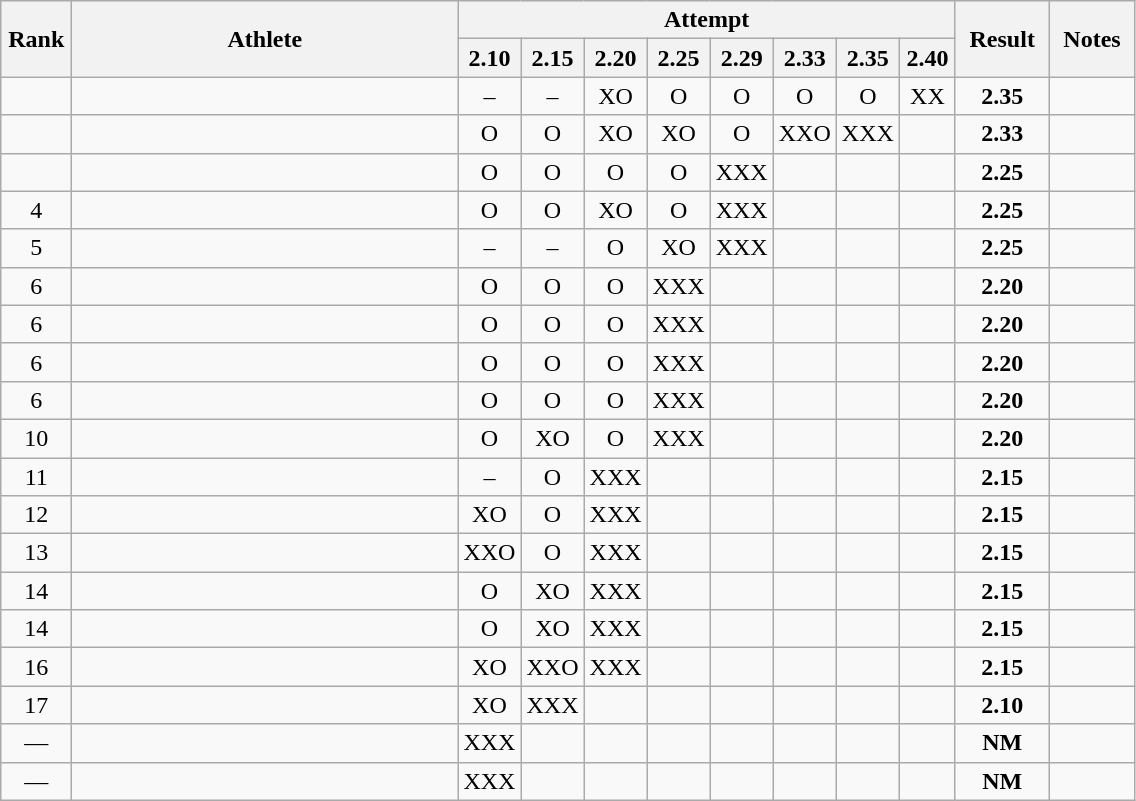<table class="wikitable" style="text-align:center">
<tr>
<th rowspan=2 width=40>Rank</th>
<th rowspan=2 width=250>Athlete</th>
<th colspan=8>Attempt</th>
<th rowspan=2 width=55>Result</th>
<th rowspan=2 width=50>Notes</th>
</tr>
<tr>
<th width=30>2.10</th>
<th width=30>2.15</th>
<th width=30>2.20</th>
<th width=30>2.25</th>
<th width=30>2.29</th>
<th width=30>2.33</th>
<th width=30>2.35</th>
<th width=30>2.40</th>
</tr>
<tr>
<td></td>
<td align=left></td>
<td>–</td>
<td>–</td>
<td>XO</td>
<td>O</td>
<td>O</td>
<td>O</td>
<td>O</td>
<td>XX</td>
<td><strong>2.35</strong></td>
<td></td>
</tr>
<tr>
<td></td>
<td align=left></td>
<td>O</td>
<td>O</td>
<td>XO</td>
<td>XO</td>
<td>O</td>
<td>XXO</td>
<td>XXX</td>
<td></td>
<td><strong>2.33</strong></td>
<td></td>
</tr>
<tr>
<td></td>
<td align=left></td>
<td>O</td>
<td>O</td>
<td>O</td>
<td>O</td>
<td>XXX</td>
<td></td>
<td></td>
<td></td>
<td><strong>2.25</strong></td>
<td></td>
</tr>
<tr>
<td>4</td>
<td align=left></td>
<td>O</td>
<td>O</td>
<td>XO</td>
<td>O</td>
<td>XXX</td>
<td></td>
<td></td>
<td></td>
<td><strong>2.25</strong></td>
<td></td>
</tr>
<tr>
<td>5</td>
<td align=left></td>
<td>–</td>
<td>–</td>
<td>O</td>
<td>XO</td>
<td>XXX</td>
<td></td>
<td></td>
<td></td>
<td><strong>2.25</strong></td>
<td></td>
</tr>
<tr>
<td>6</td>
<td align=left></td>
<td>O</td>
<td>O</td>
<td>O</td>
<td>XXX</td>
<td></td>
<td></td>
<td></td>
<td></td>
<td><strong>2.20</strong></td>
<td></td>
</tr>
<tr>
<td>6</td>
<td align=left></td>
<td>O</td>
<td>O</td>
<td>O</td>
<td>XXX</td>
<td></td>
<td></td>
<td></td>
<td></td>
<td><strong>2.20</strong></td>
<td></td>
</tr>
<tr>
<td>6</td>
<td align=left></td>
<td>O</td>
<td>O</td>
<td>O</td>
<td>XXX</td>
<td></td>
<td></td>
<td></td>
<td></td>
<td><strong>2.20</strong></td>
<td></td>
</tr>
<tr>
<td>6</td>
<td align=left></td>
<td>O</td>
<td>O</td>
<td>O</td>
<td>XXX</td>
<td></td>
<td></td>
<td></td>
<td></td>
<td><strong>2.20</strong></td>
<td></td>
</tr>
<tr>
<td>10</td>
<td align=left></td>
<td>O</td>
<td>XO</td>
<td>O</td>
<td>XXX</td>
<td></td>
<td></td>
<td></td>
<td></td>
<td><strong>2.20</strong></td>
<td></td>
</tr>
<tr>
<td>11</td>
<td align=left></td>
<td>–</td>
<td>O</td>
<td>XXX</td>
<td></td>
<td></td>
<td></td>
<td></td>
<td></td>
<td><strong>2.15</strong></td>
<td></td>
</tr>
<tr>
<td>12</td>
<td align=left></td>
<td>XO</td>
<td>O</td>
<td>XXX</td>
<td></td>
<td></td>
<td></td>
<td></td>
<td></td>
<td><strong>2.15</strong></td>
<td></td>
</tr>
<tr>
<td>13</td>
<td align=left></td>
<td>XXO</td>
<td>O</td>
<td>XXX</td>
<td></td>
<td></td>
<td></td>
<td></td>
<td></td>
<td><strong>2.15</strong></td>
<td></td>
</tr>
<tr>
<td>14</td>
<td align=left></td>
<td>O</td>
<td>XO</td>
<td>XXX</td>
<td></td>
<td></td>
<td></td>
<td></td>
<td></td>
<td><strong>2.15</strong></td>
<td></td>
</tr>
<tr>
<td>14</td>
<td align=left></td>
<td>O</td>
<td>XO</td>
<td>XXX</td>
<td></td>
<td></td>
<td></td>
<td></td>
<td></td>
<td><strong>2.15</strong></td>
<td></td>
</tr>
<tr>
<td>16</td>
<td align=left></td>
<td>XO</td>
<td>XXO</td>
<td>XXX</td>
<td></td>
<td></td>
<td></td>
<td></td>
<td></td>
<td><strong>2.15</strong></td>
<td></td>
</tr>
<tr>
<td>17</td>
<td align=left></td>
<td>XO</td>
<td>XXX</td>
<td></td>
<td></td>
<td></td>
<td></td>
<td></td>
<td></td>
<td><strong>2.10</strong></td>
<td></td>
</tr>
<tr>
<td>—</td>
<td align=left></td>
<td>XXX</td>
<td></td>
<td></td>
<td></td>
<td></td>
<td></td>
<td></td>
<td></td>
<td><strong>NM</strong></td>
<td></td>
</tr>
<tr>
<td>—</td>
<td align=left></td>
<td>XXX</td>
<td></td>
<td></td>
<td></td>
<td></td>
<td></td>
<td></td>
<td></td>
<td><strong>NM</strong></td>
<td></td>
</tr>
</table>
